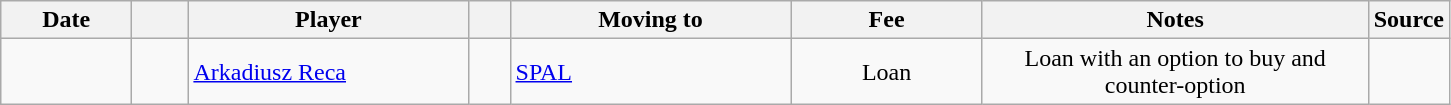<table class="wikitable sortable">
<tr>
<th style="width:80px;">Date</th>
<th style="width:30px;"></th>
<th style="width:180px;">Player</th>
<th style="width:20px;"></th>
<th style="width:180px;">Moving to</th>
<th style="width:120px;" class="unsortable">Fee</th>
<th style="width:250px;" class="unsortable">Notes</th>
<th style="width:20px;">Source</th>
</tr>
<tr>
<td></td>
<td align="center"></td>
<td> <a href='#'>Arkadiusz Reca</a></td>
<td align="center"></td>
<td> <a href='#'>SPAL</a></td>
<td align="center">Loan</td>
<td align="center">Loan with an option to buy and counter-option</td>
<td></td>
</tr>
</table>
